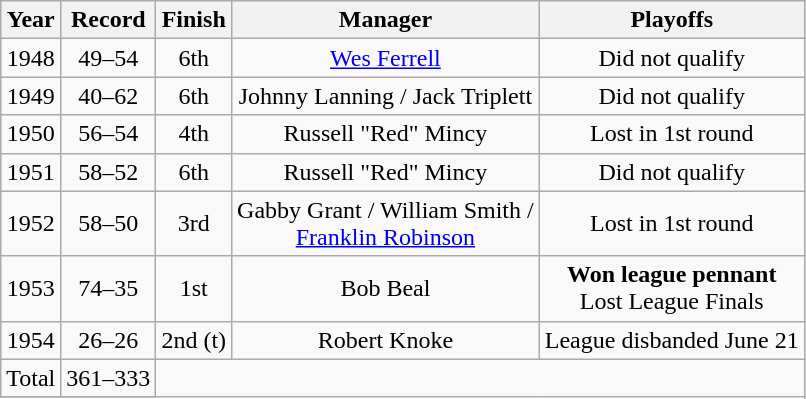<table class="wikitable">
<tr>
<th>Year</th>
<th>Record</th>
<th>Finish</th>
<th>Manager</th>
<th>Playoffs</th>
</tr>
<tr align=center>
<td>1948</td>
<td>49–54</td>
<td>6th</td>
<td><a href='#'>Wes Ferrell</a></td>
<td>Did not qualify</td>
</tr>
<tr align=center>
<td>1949</td>
<td>40–62</td>
<td>6th</td>
<td>Johnny Lanning / Jack Triplett</td>
<td>Did not qualify</td>
</tr>
<tr align=center>
<td>1950</td>
<td>56–54</td>
<td>4th</td>
<td>Russell "Red" Mincy</td>
<td>Lost in 1st round</td>
</tr>
<tr align=center>
<td>1951</td>
<td>58–52</td>
<td>6th</td>
<td>Russell "Red" Mincy</td>
<td>Did not qualify</td>
</tr>
<tr align=center>
<td>1952</td>
<td>58–50</td>
<td>3rd</td>
<td>Gabby Grant / William Smith /<br> <a href='#'>Franklin Robinson</a></td>
<td>Lost in 1st round</td>
</tr>
<tr align=center>
<td>1953</td>
<td>74–35</td>
<td>1st</td>
<td>Bob Beal</td>
<td><strong>Won league pennant</strong><br>Lost League Finals</td>
</tr>
<tr align=center>
<td>1954</td>
<td>26–26</td>
<td>2nd (t)</td>
<td>Robert Knoke</td>
<td>League disbanded June 21</td>
</tr>
<tr align=center>
<td>Total</td>
<td>361–333</td>
</tr>
<tr align=center>
</tr>
</table>
